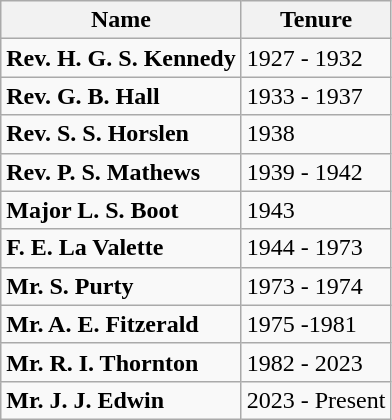<table class="wikitable">
<tr>
<th>Name</th>
<th>Tenure</th>
</tr>
<tr>
<td><strong>Rev. H. G. S. Kennedy</strong></td>
<td>1927 - 1932</td>
</tr>
<tr>
<td><strong>Rev. G. B. Hall</strong></td>
<td>1933 - 1937</td>
</tr>
<tr>
<td><strong>Rev. S. S. Horslen</strong></td>
<td>1938</td>
</tr>
<tr>
<td><strong>Rev. P. S. Mathews</strong></td>
<td>1939 - 1942</td>
</tr>
<tr>
<td><strong>Major L. S. Boot</strong></td>
<td>1943</td>
</tr>
<tr>
<td><strong>F. E. La Valette</strong></td>
<td>1944 - 1973</td>
</tr>
<tr>
<td><strong> Mr. S. Purty</strong></td>
<td>1973 - 1974</td>
</tr>
<tr>
<td><strong>Mr. A. E. Fitzerald</strong></td>
<td>1975 -1981</td>
</tr>
<tr>
<td><strong>Mr. R. I. Thornton</strong></td>
<td>1982 - 2023</td>
</tr>
<tr>
<td><strong>Mr. J. J. Edwin</strong></td>
<td>2023 - Present</td>
</tr>
</table>
